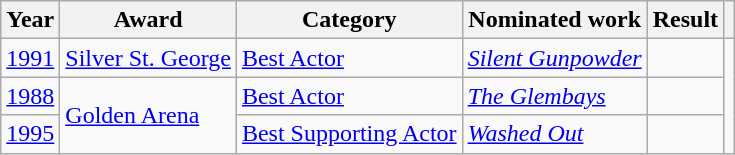<table class="wikitable sortable">
<tr>
<th>Year</th>
<th>Award</th>
<th>Category</th>
<th>Nominated work</th>
<th>Result</th>
<th></th>
</tr>
<tr>
<td><a href='#'>1991</a></td>
<td><a href='#'>Silver St. George</a></td>
<td><a href='#'>Best Actor</a></td>
<td><em><a href='#'>Silent Gunpowder</a></em></td>
<td></td>
<td rowspan=3></td>
</tr>
<tr>
<td><a href='#'>1988</a></td>
<td rowspan=2><a href='#'>Golden Arena</a></td>
<td><a href='#'>Best Actor</a></td>
<td><em><a href='#'>The Glembays</a></em></td>
<td></td>
</tr>
<tr>
<td><a href='#'>1995</a></td>
<td><a href='#'>Best Supporting Actor</a></td>
<td><em><a href='#'>Washed Out</a></em></td>
<td></td>
</tr>
</table>
